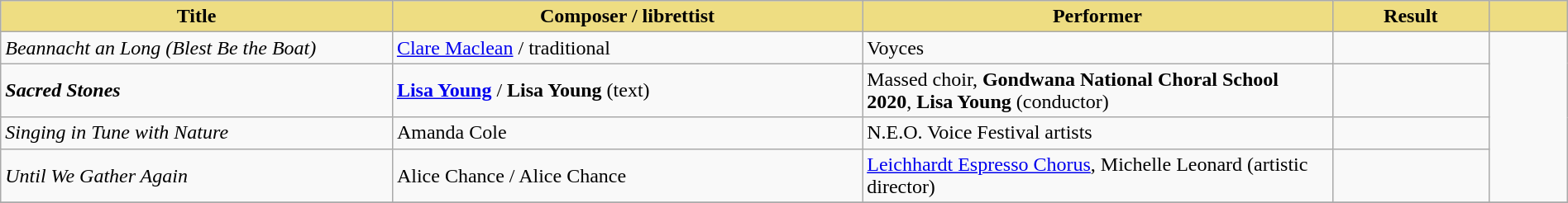<table class="wikitable" width=100%>
<tr>
<th style="width:25%;background:#EEDD82;">Title</th>
<th style="width:30%;background:#EEDD82;">Composer / librettist</th>
<th style="width:30%;background:#EEDD82;">Performer</th>
<th style="width:10%;background:#EEDD82;">Result</th>
<th style="width:5%;background:#EEDD82;"></th>
</tr>
<tr>
<td><em>Beannacht an Long (Blest Be the Boat)</em></td>
<td><a href='#'>Clare Maclean</a> / traditional</td>
<td>Voyces</td>
<td></td>
<td rowspan="4"></td>
</tr>
<tr>
<td><strong><em>Sacred Stones</em></strong></td>
<td><strong><a href='#'>Lisa Young</a></strong> / <strong>Lisa Young</strong> (text)</td>
<td>Massed choir, <strong>Gondwana National Choral School 2020</strong>, <strong>Lisa Young</strong> (conductor)</td>
<td></td>
</tr>
<tr>
<td><em>Singing in Tune with Nature</em></td>
<td>Amanda Cole</td>
<td>N.E.O. Voice Festival artists</td>
<td></td>
</tr>
<tr>
<td><em>Until We Gather Again</em></td>
<td>Alice Chance / Alice Chance</td>
<td><a href='#'>Leichhardt Espresso Chorus</a>, Michelle Leonard (artistic director)</td>
<td></td>
</tr>
<tr>
</tr>
</table>
